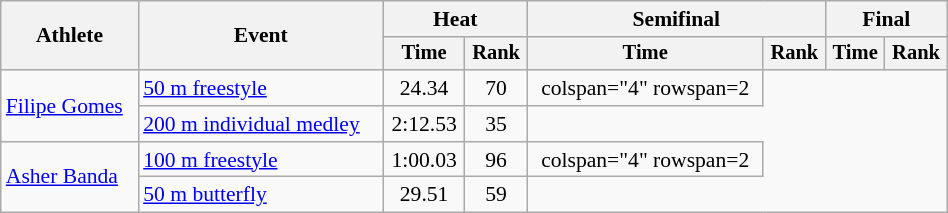<table class="wikitable" style="text-align:center; font-size:90%; width:50%;">
<tr>
<th rowspan="2">Athlete</th>
<th rowspan="2">Event</th>
<th colspan="2">Heat</th>
<th colspan="2">Semifinal</th>
<th colspan="2">Final</th>
</tr>
<tr style="font-size:95%">
<th>Time</th>
<th>Rank</th>
<th>Time</th>
<th>Rank</th>
<th>Time</th>
<th>Rank</th>
</tr>
<tr>
<td align=left rowspan=2><a href='#'>Filipe Gomes</a></td>
<td align=left><a href='#'>50 m freestyle</a></td>
<td>24.34</td>
<td>70</td>
<td>colspan="4" rowspan=2</td>
</tr>
<tr>
<td align=left><a href='#'>200 m individual medley</a></td>
<td>2:12.53</td>
<td>35</td>
</tr>
<tr>
<td align=left rowspan=2><a href='#'>Asher Banda</a></td>
<td align=left><a href='#'>100 m freestyle</a></td>
<td>1:00.03</td>
<td>96</td>
<td>colspan="4" rowspan=2</td>
</tr>
<tr>
<td align=left><a href='#'>50 m butterfly</a></td>
<td>29.51</td>
<td>59</td>
</tr>
</table>
